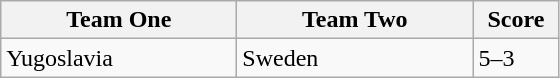<table class="wikitable">
<tr>
<th width=150>Team One</th>
<th width=150>Team Two</th>
<th width=50>Score</th>
</tr>
<tr>
<td>Yugoslavia</td>
<td>Sweden</td>
<td>5–3</td>
</tr>
</table>
